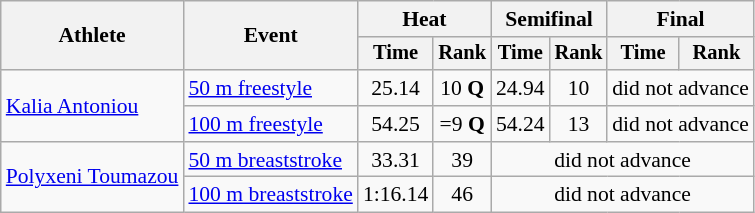<table class="wikitable" style="text-align:center; font-size:90%">
<tr>
<th rowspan="2">Athlete</th>
<th rowspan="2">Event</th>
<th colspan="2">Heat</th>
<th colspan="2">Semifinal</th>
<th colspan="2">Final</th>
</tr>
<tr style="font-size:95%">
<th>Time</th>
<th>Rank</th>
<th>Time</th>
<th>Rank</th>
<th>Time</th>
<th>Rank</th>
</tr>
<tr>
<td align=left rowspan=2><a href='#'>Kalia Antoniou</a></td>
<td align=left><a href='#'>50 m freestyle</a></td>
<td>25.14</td>
<td>10 <strong>Q</strong></td>
<td>24.94</td>
<td>10</td>
<td colspan=2>did not advance</td>
</tr>
<tr>
<td align=left><a href='#'>100 m freestyle</a></td>
<td>54.25</td>
<td>=9 <strong>Q</strong></td>
<td>54.24</td>
<td>13</td>
<td colspan=2>did not advance</td>
</tr>
<tr>
<td align=left rowspan=2><a href='#'>Polyxeni Toumazou</a></td>
<td align=left><a href='#'>50 m breaststroke</a></td>
<td>33.31</td>
<td>39</td>
<td colspan=4>did not advance</td>
</tr>
<tr>
<td align=left><a href='#'>100 m breaststroke</a></td>
<td>1:16.14</td>
<td>46</td>
<td colspan=4>did not advance</td>
</tr>
</table>
